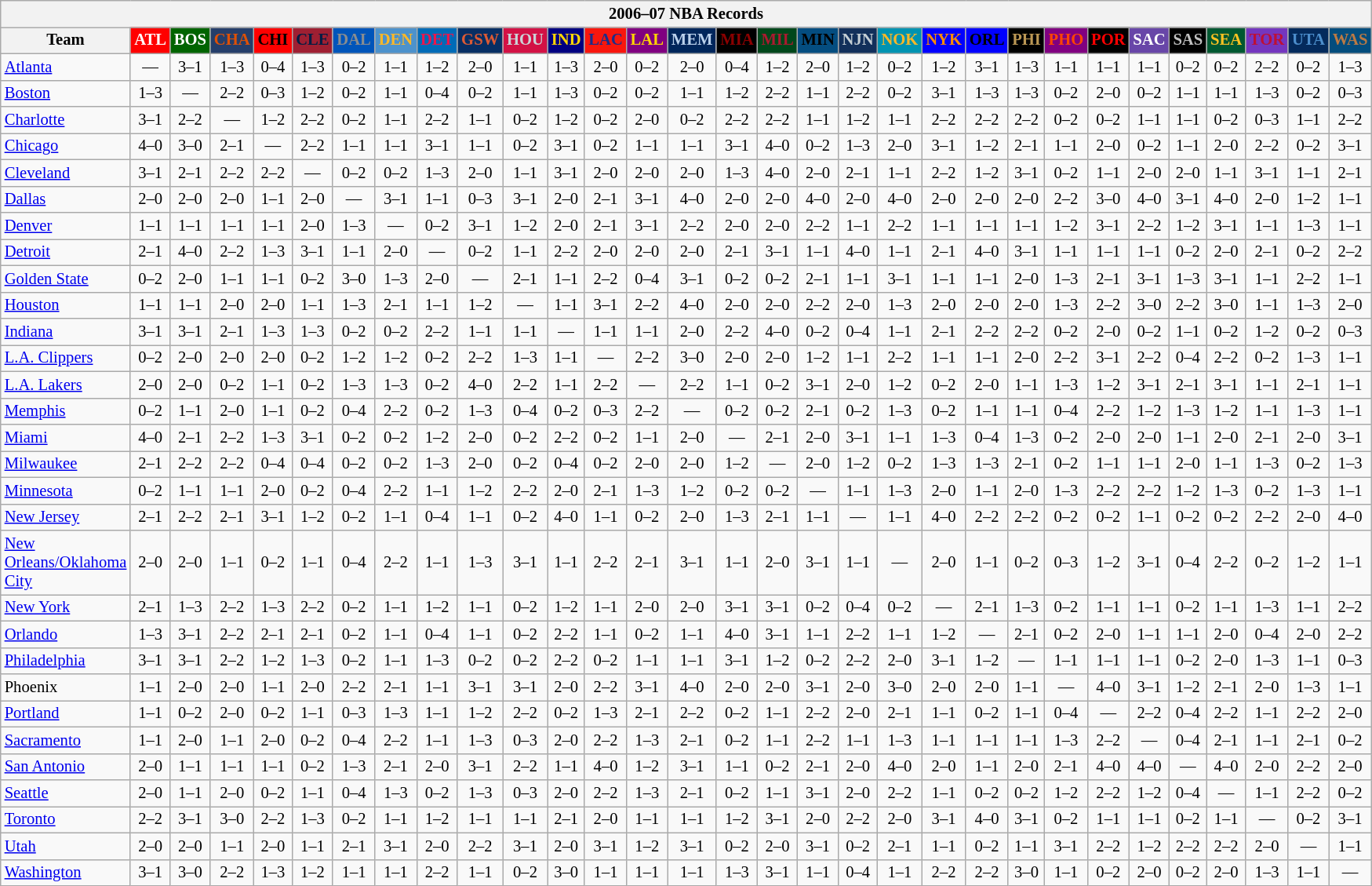<table class="wikitable" style="font-size:86%; text-align:center;">
<tr>
<th colspan=31>2006–07 NBA Records</th>
</tr>
<tr>
<th width=100>Team</th>
<th style="background:#FF0000;color:#FFFFFF;width=35">ATL</th>
<th style="background:#006400;color:#FFFFFF;width=35">BOS</th>
<th style="background:#253E6A;color:#DF5106;width=35">CHA</th>
<th style="background:#FF0000;color:#000000;width=35">CHI</th>
<th style="background:#9F1F32;color:#001D43;width=35">CLE</th>
<th style="background:#0055BA;color:#898D8F;width=35">DAL</th>
<th style="background:#4C92CC;color:#FDB827;width=35">DEN</th>
<th style="background:#006BB7;color:#ED164B;width=35">DET</th>
<th style="background:#072E63;color:#DC5A34;width=35">GSW</th>
<th style="background:#D31145;color:#CBD4D8;width=35">HOU</th>
<th style="background:#000080;color:#FFD700;width=35">IND</th>
<th style="background:#F9160D;color:#1A2E8B;width=35">LAC</th>
<th style="background:#800080;color:#FFD700;width=35">LAL</th>
<th style="background:#00265B;color:#BAD1EB;width=35">MEM</th>
<th style="background:#000000;color:#8B0000;width=35">MIA</th>
<th style="background:#00471B;color:#AC1A2F;width=35">MIL</th>
<th style="background:#044D80;color:#000000;width=35">MIN</th>
<th style="background:#12305B;color:#C4CED4;width=35">NJN</th>
<th style="background:#0093B1;color:#FDB827;width=35">NOK</th>
<th style="background:#0000FF;color:#FF8C00;width=35">NYK</th>
<th style="background:#0000FF;color:#000000;width=35">ORL</th>
<th style="background:#000000;color:#BB9754;width=35">PHI</th>
<th style="background:#800080;color:#FF4500;width=35">PHO</th>
<th style="background:#000000;color:#FF0000;width=35">POR</th>
<th style="background:#6846A8;color:#FFFFFF;width=35">SAC</th>
<th style="background:#000000;color:#C0C0C0;width=35">SAS</th>
<th style="background:#005831;color:#FFC322;width=35">SEA</th>
<th style="background:#7436BF;color:#BE0F34;width=35">TOR</th>
<th style="background:#042A5C;color:#4C8ECC;width=35">UTA</th>
<th style="background:#044D7D;color:#BC7A44;width=35">WAS</th>
</tr>
<tr>
<td style="text-align:left;"><a href='#'>Atlanta</a></td>
<td>—</td>
<td>3–1</td>
<td>1–3</td>
<td>0–4</td>
<td>1–3</td>
<td>0–2</td>
<td>1–1</td>
<td>1–2</td>
<td>2–0</td>
<td>1–1</td>
<td>1–3</td>
<td>2–0</td>
<td>0–2</td>
<td>2–0</td>
<td>0–4</td>
<td>1–2</td>
<td>2–0</td>
<td>1–2</td>
<td>0–2</td>
<td>1–2</td>
<td>3–1</td>
<td>1–3</td>
<td>1–1</td>
<td>1–1</td>
<td>1–1</td>
<td>0–2</td>
<td>0–2</td>
<td>2–2</td>
<td>0–2</td>
<td>1–3</td>
</tr>
<tr>
<td style="text-align:left;"><a href='#'>Boston</a></td>
<td>1–3</td>
<td>—</td>
<td>2–2</td>
<td>0–3</td>
<td>1–2</td>
<td>0–2</td>
<td>1–1</td>
<td>0–4</td>
<td>0–2</td>
<td>1–1</td>
<td>1–3</td>
<td>0–2</td>
<td>0–2</td>
<td>1–1</td>
<td>1–2</td>
<td>2–2</td>
<td>1–1</td>
<td>2–2</td>
<td>0–2</td>
<td>3–1</td>
<td>1–3</td>
<td>1–3</td>
<td>0–2</td>
<td>2–0</td>
<td>0–2</td>
<td>1–1</td>
<td>1–1</td>
<td>1–3</td>
<td>0–2</td>
<td>0–3</td>
</tr>
<tr>
<td style="text-align:left;"><a href='#'>Charlotte</a></td>
<td>3–1</td>
<td>2–2</td>
<td>—</td>
<td>1–2</td>
<td>2–2</td>
<td>0–2</td>
<td>1–1</td>
<td>2–2</td>
<td>1–1</td>
<td>0–2</td>
<td>1–2</td>
<td>0–2</td>
<td>2–0</td>
<td>0–2</td>
<td>2–2</td>
<td>2–2</td>
<td>1–1</td>
<td>1–2</td>
<td>1–1</td>
<td>2–2</td>
<td>2–2</td>
<td>2–2</td>
<td>0–2</td>
<td>0–2</td>
<td>1–1</td>
<td>1–1</td>
<td>0–2</td>
<td>0–3</td>
<td>1–1</td>
<td>2–2</td>
</tr>
<tr>
<td style="text-align:left;"><a href='#'>Chicago</a></td>
<td>4–0</td>
<td>3–0</td>
<td>2–1</td>
<td>—</td>
<td>2–2</td>
<td>1–1</td>
<td>1–1</td>
<td>3–1</td>
<td>1–1</td>
<td>0–2</td>
<td>3–1</td>
<td>0–2</td>
<td>1–1</td>
<td>1–1</td>
<td>3–1</td>
<td>4–0</td>
<td>0–2</td>
<td>1–3</td>
<td>2–0</td>
<td>3–1</td>
<td>1–2</td>
<td>2–1</td>
<td>1–1</td>
<td>2–0</td>
<td>0–2</td>
<td>1–1</td>
<td>2–0</td>
<td>2–2</td>
<td>0–2</td>
<td>3–1</td>
</tr>
<tr>
<td style="text-align:left;"><a href='#'>Cleveland</a></td>
<td>3–1</td>
<td>2–1</td>
<td>2–2</td>
<td>2–2</td>
<td>—</td>
<td>0–2</td>
<td>0–2</td>
<td>1–3</td>
<td>2–0</td>
<td>1–1</td>
<td>3–1</td>
<td>2–0</td>
<td>2–0</td>
<td>2–0</td>
<td>1–3</td>
<td>4–0</td>
<td>2–0</td>
<td>2–1</td>
<td>1–1</td>
<td>2–2</td>
<td>1–2</td>
<td>3–1</td>
<td>0–2</td>
<td>1–1</td>
<td>2–0</td>
<td>2–0</td>
<td>1–1</td>
<td>3–1</td>
<td>1–1</td>
<td>2–1</td>
</tr>
<tr>
<td style="text-align:left;"><a href='#'>Dallas</a></td>
<td>2–0</td>
<td>2–0</td>
<td>2–0</td>
<td>1–1</td>
<td>2–0</td>
<td>—</td>
<td>3–1</td>
<td>1–1</td>
<td>0–3</td>
<td>3–1</td>
<td>2–0</td>
<td>2–1</td>
<td>3–1</td>
<td>4–0</td>
<td>2–0</td>
<td>2–0</td>
<td>4–0</td>
<td>2–0</td>
<td>4–0</td>
<td>2–0</td>
<td>2–0</td>
<td>2–0</td>
<td>2–2</td>
<td>3–0</td>
<td>4–0</td>
<td>3–1</td>
<td>4–0</td>
<td>2–0</td>
<td>1–2</td>
<td>1–1</td>
</tr>
<tr>
<td style="text-align:left;"><a href='#'>Denver</a></td>
<td>1–1</td>
<td>1–1</td>
<td>1–1</td>
<td>1–1</td>
<td>2–0</td>
<td>1–3</td>
<td>—</td>
<td>0–2</td>
<td>3–1</td>
<td>1–2</td>
<td>2–0</td>
<td>2–1</td>
<td>3–1</td>
<td>2–2</td>
<td>2–0</td>
<td>2–0</td>
<td>2–2</td>
<td>1–1</td>
<td>2–2</td>
<td>1–1</td>
<td>1–1</td>
<td>1–1</td>
<td>1–2</td>
<td>3–1</td>
<td>2–2</td>
<td>1–2</td>
<td>3–1</td>
<td>1–1</td>
<td>1–3</td>
<td>1–1</td>
</tr>
<tr>
<td style="text-align:left;"><a href='#'>Detroit</a></td>
<td>2–1</td>
<td>4–0</td>
<td>2–2</td>
<td>1–3</td>
<td>3–1</td>
<td>1–1</td>
<td>2–0</td>
<td>—</td>
<td>0–2</td>
<td>1–1</td>
<td>2–2</td>
<td>2–0</td>
<td>2–0</td>
<td>2–0</td>
<td>2–1</td>
<td>3–1</td>
<td>1–1</td>
<td>4–0</td>
<td>1–1</td>
<td>2–1</td>
<td>4–0</td>
<td>3–1</td>
<td>1–1</td>
<td>1–1</td>
<td>1–1</td>
<td>0–2</td>
<td>2–0</td>
<td>2–1</td>
<td>0–2</td>
<td>2–2</td>
</tr>
<tr>
<td style="text-align:left;"><a href='#'>Golden State</a></td>
<td>0–2</td>
<td>2–0</td>
<td>1–1</td>
<td>1–1</td>
<td>0–2</td>
<td>3–0</td>
<td>1–3</td>
<td>2–0</td>
<td>—</td>
<td>2–1</td>
<td>1–1</td>
<td>2–2</td>
<td>0–4</td>
<td>3–1</td>
<td>0–2</td>
<td>0–2</td>
<td>2–1</td>
<td>1–1</td>
<td>3–1</td>
<td>1–1</td>
<td>1–1</td>
<td>2–0</td>
<td>1–3</td>
<td>2–1</td>
<td>3–1</td>
<td>1–3</td>
<td>3–1</td>
<td>1–1</td>
<td>2–2</td>
<td>1–1</td>
</tr>
<tr>
<td style="text-align:left;"><a href='#'>Houston</a></td>
<td>1–1</td>
<td>1–1</td>
<td>2–0</td>
<td>2–0</td>
<td>1–1</td>
<td>1–3</td>
<td>2–1</td>
<td>1–1</td>
<td>1–2</td>
<td>—</td>
<td>1–1</td>
<td>3–1</td>
<td>2–2</td>
<td>4–0</td>
<td>2–0</td>
<td>2–0</td>
<td>2–2</td>
<td>2–0</td>
<td>1–3</td>
<td>2–0</td>
<td>2–0</td>
<td>2–0</td>
<td>1–3</td>
<td>2–2</td>
<td>3–0</td>
<td>2–2</td>
<td>3–0</td>
<td>1–1</td>
<td>1–3</td>
<td>2–0</td>
</tr>
<tr>
<td style="text-align:left;"><a href='#'>Indiana</a></td>
<td>3–1</td>
<td>3–1</td>
<td>2–1</td>
<td>1–3</td>
<td>1–3</td>
<td>0–2</td>
<td>0–2</td>
<td>2–2</td>
<td>1–1</td>
<td>1–1</td>
<td>—</td>
<td>1–1</td>
<td>1–1</td>
<td>2–0</td>
<td>2–2</td>
<td>4–0</td>
<td>0–2</td>
<td>0–4</td>
<td>1–1</td>
<td>2–1</td>
<td>2–2</td>
<td>2–2</td>
<td>0–2</td>
<td>2–0</td>
<td>0–2</td>
<td>1–1</td>
<td>0–2</td>
<td>1–2</td>
<td>0–2</td>
<td>0–3</td>
</tr>
<tr>
<td style="text-align:left;"><a href='#'>L.A. Clippers</a></td>
<td>0–2</td>
<td>2–0</td>
<td>2–0</td>
<td>2–0</td>
<td>0–2</td>
<td>1–2</td>
<td>1–2</td>
<td>0–2</td>
<td>2–2</td>
<td>1–3</td>
<td>1–1</td>
<td>—</td>
<td>2–2</td>
<td>3–0</td>
<td>2–0</td>
<td>2–0</td>
<td>1–2</td>
<td>1–1</td>
<td>2–2</td>
<td>1–1</td>
<td>1–1</td>
<td>2–0</td>
<td>2–2</td>
<td>3–1</td>
<td>2–2</td>
<td>0–4</td>
<td>2–2</td>
<td>0–2</td>
<td>1–3</td>
<td>1–1</td>
</tr>
<tr>
<td style="text-align:left;"><a href='#'>L.A. Lakers</a></td>
<td>2–0</td>
<td>2–0</td>
<td>0–2</td>
<td>1–1</td>
<td>0–2</td>
<td>1–3</td>
<td>1–3</td>
<td>0–2</td>
<td>4–0</td>
<td>2–2</td>
<td>1–1</td>
<td>2–2</td>
<td>—</td>
<td>2–2</td>
<td>1–1</td>
<td>0–2</td>
<td>3–1</td>
<td>2–0</td>
<td>1–2</td>
<td>0–2</td>
<td>2–0</td>
<td>1–1</td>
<td>1–3</td>
<td>1–2</td>
<td>3–1</td>
<td>2–1</td>
<td>3–1</td>
<td>1–1</td>
<td>2–1</td>
<td>1–1</td>
</tr>
<tr>
<td style="text-align:left;"><a href='#'>Memphis</a></td>
<td>0–2</td>
<td>1–1</td>
<td>2–0</td>
<td>1–1</td>
<td>0–2</td>
<td>0–4</td>
<td>2–2</td>
<td>0–2</td>
<td>1–3</td>
<td>0–4</td>
<td>0–2</td>
<td>0–3</td>
<td>2–2</td>
<td>—</td>
<td>0–2</td>
<td>0–2</td>
<td>2–1</td>
<td>0–2</td>
<td>1–3</td>
<td>0–2</td>
<td>1–1</td>
<td>1–1</td>
<td>0–4</td>
<td>2–2</td>
<td>1–2</td>
<td>1–3</td>
<td>1–2</td>
<td>1–1</td>
<td>1–3</td>
<td>1–1</td>
</tr>
<tr>
<td style="text-align:left;"><a href='#'>Miami</a></td>
<td>4–0</td>
<td>2–1</td>
<td>2–2</td>
<td>1–3</td>
<td>3–1</td>
<td>0–2</td>
<td>0–2</td>
<td>1–2</td>
<td>2–0</td>
<td>0–2</td>
<td>2–2</td>
<td>0–2</td>
<td>1–1</td>
<td>2–0</td>
<td>—</td>
<td>2–1</td>
<td>2–0</td>
<td>3–1</td>
<td>1–1</td>
<td>1–3</td>
<td>0–4</td>
<td>1–3</td>
<td>0–2</td>
<td>2–0</td>
<td>2–0</td>
<td>1–1</td>
<td>2–0</td>
<td>2–1</td>
<td>2–0</td>
<td>3–1</td>
</tr>
<tr>
<td style="text-align:left;"><a href='#'>Milwaukee</a></td>
<td>2–1</td>
<td>2–2</td>
<td>2–2</td>
<td>0–4</td>
<td>0–4</td>
<td>0–2</td>
<td>0–2</td>
<td>1–3</td>
<td>2–0</td>
<td>0–2</td>
<td>0–4</td>
<td>0–2</td>
<td>2–0</td>
<td>2–0</td>
<td>1–2</td>
<td>—</td>
<td>2–0</td>
<td>1–2</td>
<td>0–2</td>
<td>1–3</td>
<td>1–3</td>
<td>2–1</td>
<td>0–2</td>
<td>1–1</td>
<td>1–1</td>
<td>2–0</td>
<td>1–1</td>
<td>1–3</td>
<td>0–2</td>
<td>1–3</td>
</tr>
<tr>
<td style="text-align:left;"><a href='#'>Minnesota</a></td>
<td>0–2</td>
<td>1–1</td>
<td>1–1</td>
<td>2–0</td>
<td>0–2</td>
<td>0–4</td>
<td>2–2</td>
<td>1–1</td>
<td>1–2</td>
<td>2–2</td>
<td>2–0</td>
<td>2–1</td>
<td>1–3</td>
<td>1–2</td>
<td>0–2</td>
<td>0–2</td>
<td>—</td>
<td>1–1</td>
<td>1–3</td>
<td>2–0</td>
<td>1–1</td>
<td>2–0</td>
<td>1–3</td>
<td>2–2</td>
<td>2–2</td>
<td>1–2</td>
<td>1–3</td>
<td>0–2</td>
<td>1–3</td>
<td>1–1</td>
</tr>
<tr>
<td style="text-align:left;"><a href='#'>New Jersey</a></td>
<td>2–1</td>
<td>2–2</td>
<td>2–1</td>
<td>3–1</td>
<td>1–2</td>
<td>0–2</td>
<td>1–1</td>
<td>0–4</td>
<td>1–1</td>
<td>0–2</td>
<td>4–0</td>
<td>1–1</td>
<td>0–2</td>
<td>2–0</td>
<td>1–3</td>
<td>2–1</td>
<td>1–1</td>
<td>—</td>
<td>1–1</td>
<td>4–0</td>
<td>2–2</td>
<td>2–2</td>
<td>0–2</td>
<td>0–2</td>
<td>1–1</td>
<td>0–2</td>
<td>0–2</td>
<td>2–2</td>
<td>2–0</td>
<td>4–0</td>
</tr>
<tr>
<td style="text-align:left;"><a href='#'>New Orleans/Oklahoma City</a></td>
<td>2–0</td>
<td>2–0</td>
<td>1–1</td>
<td>0–2</td>
<td>1–1</td>
<td>0–4</td>
<td>2–2</td>
<td>1–1</td>
<td>1–3</td>
<td>3–1</td>
<td>1–1</td>
<td>2–2</td>
<td>2–1</td>
<td>3–1</td>
<td>1–1</td>
<td>2–0</td>
<td>3–1</td>
<td>1–1</td>
<td>—</td>
<td>2–0</td>
<td>1–1</td>
<td>0–2</td>
<td>0–3</td>
<td>1–2</td>
<td>3–1</td>
<td>0–4</td>
<td>2–2</td>
<td>0–2</td>
<td>1–2</td>
<td>1–1</td>
</tr>
<tr>
<td style="text-align:left;"><a href='#'>New York</a></td>
<td>2–1</td>
<td>1–3</td>
<td>2–2</td>
<td>1–3</td>
<td>2–2</td>
<td>0–2</td>
<td>1–1</td>
<td>1–2</td>
<td>1–1</td>
<td>0–2</td>
<td>1–2</td>
<td>1–1</td>
<td>2–0</td>
<td>2–0</td>
<td>3–1</td>
<td>3–1</td>
<td>0–2</td>
<td>0–4</td>
<td>0–2</td>
<td>—</td>
<td>2–1</td>
<td>1–3</td>
<td>0–2</td>
<td>1–1</td>
<td>1–1</td>
<td>0–2</td>
<td>1–1</td>
<td>1–3</td>
<td>1–1</td>
<td>2–2</td>
</tr>
<tr>
<td style="text-align:left;"><a href='#'>Orlando</a></td>
<td>1–3</td>
<td>3–1</td>
<td>2–2</td>
<td>2–1</td>
<td>2–1</td>
<td>0–2</td>
<td>1–1</td>
<td>0–4</td>
<td>1–1</td>
<td>0–2</td>
<td>2–2</td>
<td>1–1</td>
<td>0–2</td>
<td>1–1</td>
<td>4–0</td>
<td>3–1</td>
<td>1–1</td>
<td>2–2</td>
<td>1–1</td>
<td>1–2</td>
<td>—</td>
<td>2–1</td>
<td>0–2</td>
<td>2–0</td>
<td>1–1</td>
<td>1–1</td>
<td>2–0</td>
<td>0–4</td>
<td>2–0</td>
<td>2–2</td>
</tr>
<tr>
<td style="text-align:left;"><a href='#'>Philadelphia</a></td>
<td>3–1</td>
<td>3–1</td>
<td>2–2</td>
<td>1–2</td>
<td>1–3</td>
<td>0–2</td>
<td>1–1</td>
<td>1–3</td>
<td>0–2</td>
<td>0–2</td>
<td>2–2</td>
<td>0–2</td>
<td>1–1</td>
<td>1–1</td>
<td>3–1</td>
<td>1–2</td>
<td>0–2</td>
<td>2–2</td>
<td>2–0</td>
<td>3–1</td>
<td>1–2</td>
<td>—</td>
<td>1–1</td>
<td>1–1</td>
<td>1–1</td>
<td>0–2</td>
<td>2–0</td>
<td>1–3</td>
<td>1–1</td>
<td>0–3</td>
</tr>
<tr>
<td style="text-align:left;">Phoenix</td>
<td>1–1</td>
<td>2–0</td>
<td>2–0</td>
<td>1–1</td>
<td>2–0</td>
<td>2–2</td>
<td>2–1</td>
<td>1–1</td>
<td>3–1</td>
<td>3–1</td>
<td>2–0</td>
<td>2–2</td>
<td>3–1</td>
<td>4–0</td>
<td>2–0</td>
<td>2–0</td>
<td>3–1</td>
<td>2–0</td>
<td>3–0</td>
<td>2–0</td>
<td>2–0</td>
<td>1–1</td>
<td>—</td>
<td>4–0</td>
<td>3–1</td>
<td>1–2</td>
<td>2–1</td>
<td>2–0</td>
<td>1–3</td>
<td>1–1</td>
</tr>
<tr>
<td style="text-align:left;"><a href='#'>Portland</a></td>
<td>1–1</td>
<td>0–2</td>
<td>2–0</td>
<td>0–2</td>
<td>1–1</td>
<td>0–3</td>
<td>1–3</td>
<td>1–1</td>
<td>1–2</td>
<td>2–2</td>
<td>0–2</td>
<td>1–3</td>
<td>2–1</td>
<td>2–2</td>
<td>0–2</td>
<td>1–1</td>
<td>2–2</td>
<td>2–0</td>
<td>2–1</td>
<td>1–1</td>
<td>0–2</td>
<td>1–1</td>
<td>0–4</td>
<td>—</td>
<td>2–2</td>
<td>0–4</td>
<td>2–2</td>
<td>1–1</td>
<td>2–2</td>
<td>2–0</td>
</tr>
<tr>
<td style="text-align:left;"><a href='#'>Sacramento</a></td>
<td>1–1</td>
<td>2–0</td>
<td>1–1</td>
<td>2–0</td>
<td>0–2</td>
<td>0–4</td>
<td>2–2</td>
<td>1–1</td>
<td>1–3</td>
<td>0–3</td>
<td>2–0</td>
<td>2–2</td>
<td>1–3</td>
<td>2–1</td>
<td>0–2</td>
<td>1–1</td>
<td>2–2</td>
<td>1–1</td>
<td>1–3</td>
<td>1–1</td>
<td>1–1</td>
<td>1–1</td>
<td>1–3</td>
<td>2–2</td>
<td>—</td>
<td>0–4</td>
<td>2–1</td>
<td>1–1</td>
<td>2–1</td>
<td>0–2</td>
</tr>
<tr>
<td style="text-align:left;"><a href='#'>San Antonio</a></td>
<td>2–0</td>
<td>1–1</td>
<td>1–1</td>
<td>1–1</td>
<td>0–2</td>
<td>1–3</td>
<td>2–1</td>
<td>2–0</td>
<td>3–1</td>
<td>2–2</td>
<td>1–1</td>
<td>4–0</td>
<td>1–2</td>
<td>3–1</td>
<td>1–1</td>
<td>0–2</td>
<td>2–1</td>
<td>2–0</td>
<td>4–0</td>
<td>2–0</td>
<td>1–1</td>
<td>2–0</td>
<td>2–1</td>
<td>4–0</td>
<td>4–0</td>
<td>—</td>
<td>4–0</td>
<td>2–0</td>
<td>2–2</td>
<td>2–0</td>
</tr>
<tr>
<td style="text-align:left;"><a href='#'>Seattle</a></td>
<td>2–0</td>
<td>1–1</td>
<td>2–0</td>
<td>0–2</td>
<td>1–1</td>
<td>0–4</td>
<td>1–3</td>
<td>0–2</td>
<td>1–3</td>
<td>0–3</td>
<td>2–0</td>
<td>2–2</td>
<td>1–3</td>
<td>2–1</td>
<td>0–2</td>
<td>1–1</td>
<td>3–1</td>
<td>2–0</td>
<td>2–2</td>
<td>1–1</td>
<td>0–2</td>
<td>0–2</td>
<td>1–2</td>
<td>2–2</td>
<td>1–2</td>
<td>0–4</td>
<td>—</td>
<td>1–1</td>
<td>2–2</td>
<td>0–2</td>
</tr>
<tr>
<td style="text-align:left;"><a href='#'>Toronto</a></td>
<td>2–2</td>
<td>3–1</td>
<td>3–0</td>
<td>2–2</td>
<td>1–3</td>
<td>0–2</td>
<td>1–1</td>
<td>1–2</td>
<td>1–1</td>
<td>1–1</td>
<td>2–1</td>
<td>2–0</td>
<td>1–1</td>
<td>1–1</td>
<td>1–2</td>
<td>3–1</td>
<td>2–0</td>
<td>2–2</td>
<td>2–0</td>
<td>3–1</td>
<td>4–0</td>
<td>3–1</td>
<td>0–2</td>
<td>1–1</td>
<td>1–1</td>
<td>0–2</td>
<td>1–1</td>
<td>—</td>
<td>0–2</td>
<td>3–1</td>
</tr>
<tr>
<td style="text-align:left;"><a href='#'>Utah</a></td>
<td>2–0</td>
<td>2–0</td>
<td>1–1</td>
<td>2–0</td>
<td>1–1</td>
<td>2–1</td>
<td>3–1</td>
<td>2–0</td>
<td>2–2</td>
<td>3–1</td>
<td>2–0</td>
<td>3–1</td>
<td>1–2</td>
<td>3–1</td>
<td>0–2</td>
<td>2–0</td>
<td>3–1</td>
<td>0–2</td>
<td>2–1</td>
<td>1–1</td>
<td>0–2</td>
<td>1–1</td>
<td>3–1</td>
<td>2–2</td>
<td>1–2</td>
<td>2–2</td>
<td>2–2</td>
<td>2–0</td>
<td>—</td>
<td>1–1</td>
</tr>
<tr>
<td style="text-align:left;"><a href='#'>Washington</a></td>
<td>3–1</td>
<td>3–0</td>
<td>2–2</td>
<td>1–3</td>
<td>1–2</td>
<td>1–1</td>
<td>1–1</td>
<td>2–2</td>
<td>1–1</td>
<td>0–2</td>
<td>3–0</td>
<td>1–1</td>
<td>1–1</td>
<td>1–1</td>
<td>1–3</td>
<td>3–1</td>
<td>1–1</td>
<td>0–4</td>
<td>1–1</td>
<td>2–2</td>
<td>2–2</td>
<td>3–0</td>
<td>1–1</td>
<td>0–2</td>
<td>2–0</td>
<td>0–2</td>
<td>2–0</td>
<td>1–3</td>
<td>1–1</td>
<td>—</td>
</tr>
</table>
